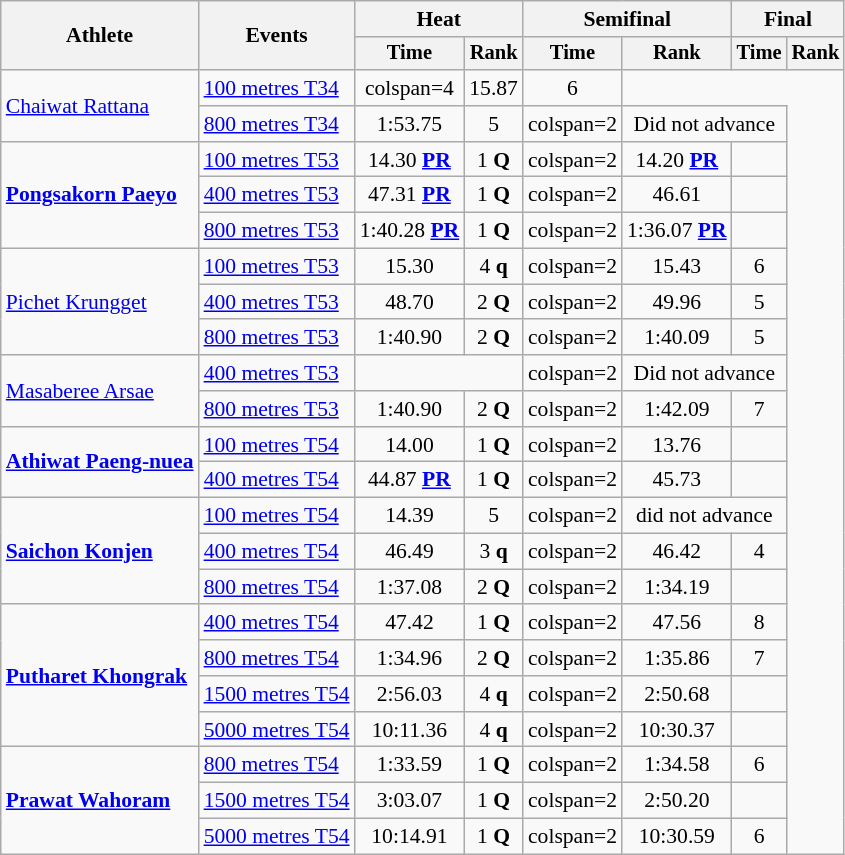<table class=wikitable style="font-size:90%">
<tr align=center>
<th rowspan="2">Athlete</th>
<th rowspan="2">Events</th>
<th colspan="2">Heat</th>
<th colspan="2">Semifinal</th>
<th colspan="2">Final</th>
</tr>
<tr style="font-size:95%">
<th>Time</th>
<th>Rank</th>
<th>Time</th>
<th>Rank</th>
<th>Time</th>
<th>Rank</th>
</tr>
<tr align=center>
<td rowspan=2 align=left><a href='#'>Chaiwat Rattana</a></td>
<td align=left><a href='#'>100 metres T34</a></td>
<td>colspan=4 </td>
<td>15.87</td>
<td>6</td>
</tr>
<tr align=center>
<td align=left><a href='#'>800 metres T34</a></td>
<td>1:53.75</td>
<td>5</td>
<td>colspan=2 </td>
<td colspan=2>Did not advance</td>
</tr>
<tr align=center>
<td rowspan=3 align=left><strong><a href='#'>Pongsakorn Paeyo</a></strong></td>
<td align=left><a href='#'>100 metres T53</a></td>
<td>14.30 <strong><a href='#'>PR</a></strong></td>
<td>1 <strong>Q</strong></td>
<td>colspan=2 </td>
<td>14.20 <strong><a href='#'>PR</a></strong></td>
<td></td>
</tr>
<tr align=center>
<td align=left><a href='#'>400 metres T53</a></td>
<td>47.31 <strong><a href='#'>PR</a></strong></td>
<td>1 <strong>Q</strong></td>
<td>colspan=2 </td>
<td>46.61 <strong></strong></td>
<td></td>
</tr>
<tr align=center>
<td align=left><a href='#'>800 metres T53</a></td>
<td>1:40.28 <strong><a href='#'>PR</a></strong></td>
<td>1 <strong>Q</strong></td>
<td>colspan=2 </td>
<td>1:36.07 <strong><a href='#'>PR</a></strong></td>
<td></td>
</tr>
<tr align=center>
<td rowspan=3 align=left><a href='#'>Pichet Krungget</a></td>
<td align=left><a href='#'>100 metres T53</a></td>
<td>15.30</td>
<td>4 <strong>q</strong></td>
<td>colspan=2 </td>
<td>15.43</td>
<td>6</td>
</tr>
<tr align=center>
<td align=left><a href='#'>400 metres T53</a></td>
<td>48.70</td>
<td>2 <strong>Q</strong></td>
<td>colspan=2 </td>
<td>49.96</td>
<td>5</td>
</tr>
<tr align=center>
<td align=left><a href='#'>800 metres T53</a></td>
<td>1:40.90</td>
<td>2 <strong>Q</strong></td>
<td>colspan=2 </td>
<td>1:40.09</td>
<td>5</td>
</tr>
<tr align=center>
<td rowspan=2 align=left><a href='#'>Masaberee Arsae</a></td>
<td align=left><a href='#'>400 metres T53</a></td>
<td colspan=2></td>
<td>colspan=2 </td>
<td colspan=2>Did not advance</td>
</tr>
<tr align=center>
<td align=left><a href='#'>800 metres T53</a></td>
<td>1:40.90</td>
<td>2 <strong>Q</strong></td>
<td>colspan=2 </td>
<td>1:42.09</td>
<td>7</td>
</tr>
<tr align=center>
<td rowspan="2" align=left><strong><a href='#'>Athiwat Paeng-nuea</a></strong></td>
<td align=left><a href='#'>100 metres T54</a></td>
<td>14.00</td>
<td>1 <strong>Q</strong></td>
<td>colspan=2 </td>
<td>13.76 <strong></strong></td>
<td></td>
</tr>
<tr align=center>
<td align=left><a href='#'>400 metres T54</a></td>
<td>44.87 <strong><a href='#'>PR</a></strong></td>
<td>1 <strong>Q</strong></td>
<td>colspan=2 </td>
<td>45.73</td>
<td></td>
</tr>
<tr align=center>
<td rowspan="3" align=left><strong><a href='#'>Saichon Konjen</a></strong></td>
<td align=left><a href='#'>100 metres T54</a></td>
<td>14.39</td>
<td>5</td>
<td>colspan=2 </td>
<td colspan=2>did not advance</td>
</tr>
<tr align=center>
<td align=left><a href='#'>400 metres T54</a></td>
<td>46.49</td>
<td>3 <strong>q</strong></td>
<td>colspan=2 </td>
<td>46.42</td>
<td>4</td>
</tr>
<tr align=center>
<td align=left><a href='#'>800 metres T54</a></td>
<td>1:37.08</td>
<td>2 <strong>Q</strong></td>
<td>colspan=2 </td>
<td>1:34.19</td>
<td></td>
</tr>
<tr align=center>
<td rowspan="4" align=left><strong><a href='#'>Putharet Khongrak</a></strong></td>
<td align=left><a href='#'>400 metres T54</a></td>
<td>47.42</td>
<td>1 <strong>Q</strong></td>
<td>colspan=2 </td>
<td>47.56</td>
<td>8</td>
</tr>
<tr align=center>
<td align=left><a href='#'>800 metres T54</a></td>
<td>1:34.96</td>
<td>2 <strong>Q</strong></td>
<td>colspan=2 </td>
<td>1:35.86</td>
<td>7</td>
</tr>
<tr align=center>
<td align=left><a href='#'>1500 metres T54</a></td>
<td>2:56.03</td>
<td>4 <strong>q</strong></td>
<td>colspan=2 </td>
<td>2:50.68  <strong></strong></td>
<td></td>
</tr>
<tr align=center>
<td align=left><a href='#'>5000 metres T54</a></td>
<td>10:11.36</td>
<td>4 <strong>q</strong></td>
<td>colspan=2 </td>
<td>10:30.37</td>
<td></td>
</tr>
<tr align=center>
<td rowspan=3 align=left><strong><a href='#'>Prawat Wahoram</a></strong></td>
<td align=left><a href='#'>800 metres T54</a></td>
<td>1:33.59</td>
<td>1 <strong>Q</strong></td>
<td>colspan=2 </td>
<td>1:34.58</td>
<td>6</td>
</tr>
<tr align=center>
<td align=left><a href='#'>1500 metres T54</a></td>
<td>3:03.07</td>
<td>1 <strong>Q</strong></td>
<td>colspan=2 </td>
<td>2:50.20 <strong></strong></td>
<td></td>
</tr>
<tr align=center>
<td align=left><a href='#'>5000 metres T54</a></td>
<td>10:14.91</td>
<td>1 <strong>Q</strong></td>
<td>colspan=2 </td>
<td>10:30.59</td>
<td>6</td>
</tr>
</table>
